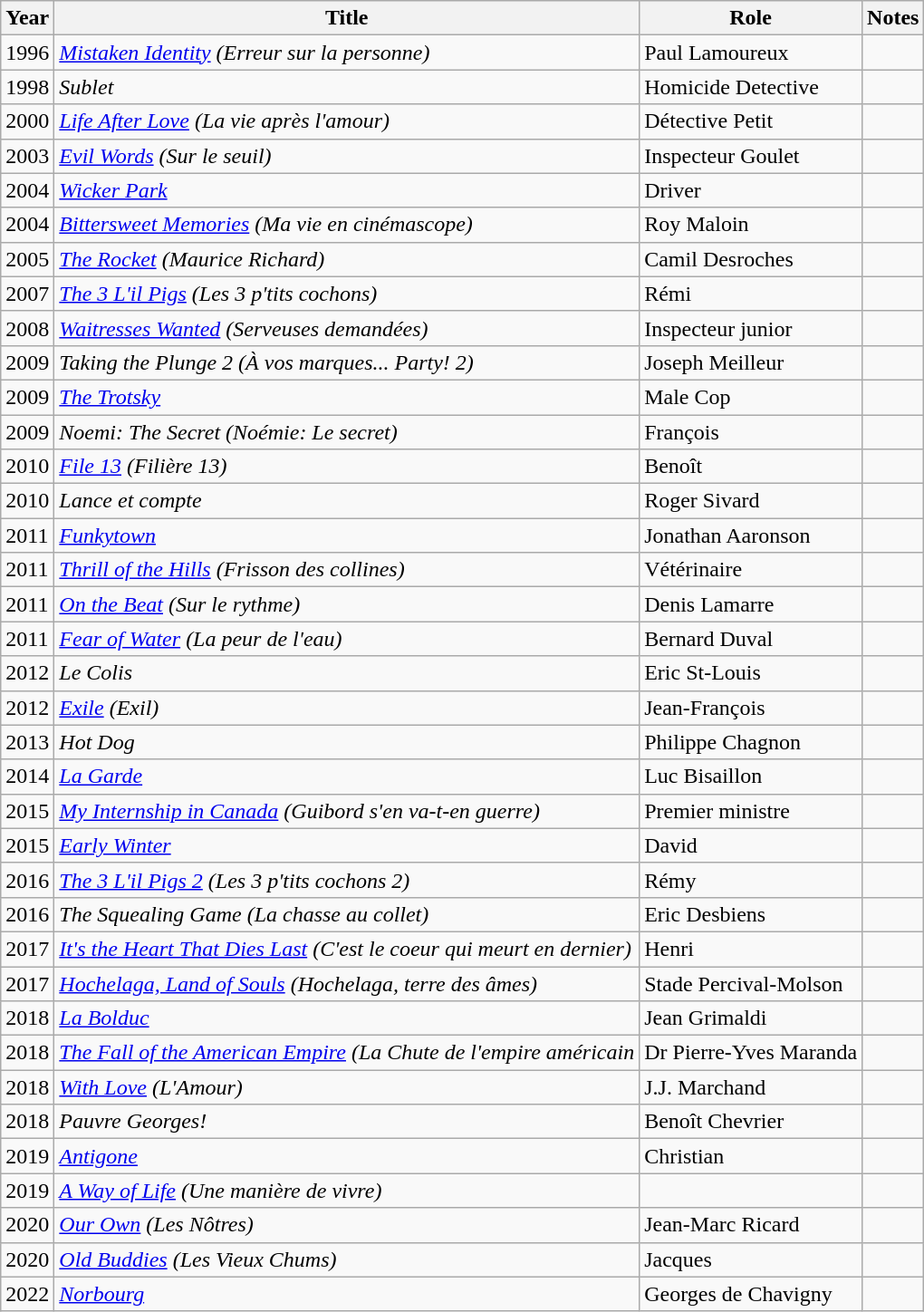<table class="wikitable sortable">
<tr>
<th>Year</th>
<th>Title</th>
<th>Role</th>
<th>Notes</th>
</tr>
<tr>
<td>1996</td>
<td><em><a href='#'>Mistaken Identity</a> (Erreur sur la personne)</em></td>
<td>Paul Lamoureux</td>
<td></td>
</tr>
<tr>
<td>1998</td>
<td><em>Sublet</em></td>
<td>Homicide Detective</td>
<td></td>
</tr>
<tr>
<td>2000</td>
<td><em><a href='#'>Life After Love</a> (La vie après l'amour)</em></td>
<td>Détective Petit</td>
<td></td>
</tr>
<tr>
<td>2003</td>
<td><em><a href='#'>Evil Words</a> (Sur le seuil)</em></td>
<td>Inspecteur Goulet</td>
<td></td>
</tr>
<tr>
<td>2004</td>
<td><em><a href='#'>Wicker Park</a></em></td>
<td>Driver</td>
<td></td>
</tr>
<tr>
<td>2004</td>
<td><em><a href='#'>Bittersweet Memories</a> (Ma vie en cinémascope)</em></td>
<td>Roy Maloin</td>
<td></td>
</tr>
<tr>
<td>2005</td>
<td><em><a href='#'>The Rocket</a> (Maurice Richard)</em></td>
<td>Camil Desroches</td>
<td></td>
</tr>
<tr>
<td>2007</td>
<td><em><a href='#'>The 3 L'il Pigs</a> (Les 3 p'tits cochons)</em></td>
<td>Rémi</td>
<td></td>
</tr>
<tr>
<td>2008</td>
<td><em><a href='#'>Waitresses Wanted</a> (Serveuses demandées)</em></td>
<td>Inspecteur junior</td>
<td></td>
</tr>
<tr>
<td>2009</td>
<td><em>Taking the Plunge 2 (À vos marques... Party! 2)</em></td>
<td>Joseph Meilleur</td>
<td></td>
</tr>
<tr>
<td>2009</td>
<td><em><a href='#'>The Trotsky</a></em></td>
<td>Male Cop</td>
<td></td>
</tr>
<tr>
<td>2009</td>
<td><em>Noemi: The Secret (Noémie: Le secret)</em></td>
<td>François</td>
<td></td>
</tr>
<tr>
<td>2010</td>
<td><em><a href='#'>File 13</a> (Filière 13)</em></td>
<td>Benoît</td>
<td></td>
</tr>
<tr>
<td>2010</td>
<td><em>Lance et compte</em></td>
<td>Roger Sivard</td>
<td></td>
</tr>
<tr>
<td>2011</td>
<td><em><a href='#'>Funkytown</a></em></td>
<td>Jonathan Aaronson</td>
<td></td>
</tr>
<tr>
<td>2011</td>
<td><em><a href='#'>Thrill of the Hills</a> (Frisson des collines)</em></td>
<td>Vétérinaire</td>
<td></td>
</tr>
<tr>
<td>2011</td>
<td><em><a href='#'>On the Beat</a> (Sur le rythme)</em></td>
<td>Denis Lamarre</td>
<td></td>
</tr>
<tr>
<td>2011</td>
<td><em><a href='#'>Fear of Water</a> (La peur de l'eau)</em></td>
<td>Bernard Duval</td>
<td></td>
</tr>
<tr>
<td>2012</td>
<td><em>Le Colis</em></td>
<td>Eric St-Louis</td>
<td></td>
</tr>
<tr>
<td>2012</td>
<td><em><a href='#'>Exile</a> (Exil)</em></td>
<td>Jean-François</td>
<td></td>
</tr>
<tr>
<td>2013</td>
<td><em>Hot Dog</em></td>
<td>Philippe Chagnon</td>
<td></td>
</tr>
<tr>
<td>2014</td>
<td><em><a href='#'>La Garde</a></em></td>
<td>Luc Bisaillon</td>
<td></td>
</tr>
<tr>
<td>2015</td>
<td><em><a href='#'>My Internship in Canada</a> (Guibord s'en va-t-en guerre)</em></td>
<td>Premier ministre</td>
<td></td>
</tr>
<tr>
<td>2015</td>
<td><em><a href='#'>Early Winter</a></em></td>
<td>David</td>
<td></td>
</tr>
<tr>
<td>2016</td>
<td><em><a href='#'>The 3 L'il Pigs 2</a> (Les 3 p'tits cochons 2)</em></td>
<td>Rémy</td>
<td></td>
</tr>
<tr>
<td>2016</td>
<td><em>The Squealing Game (La chasse au collet)</em></td>
<td>Eric Desbiens</td>
<td></td>
</tr>
<tr>
<td>2017</td>
<td><em><a href='#'>It's the Heart That Dies Last</a> (C'est le coeur qui meurt en dernier)</em></td>
<td>Henri</td>
<td></td>
</tr>
<tr>
<td>2017</td>
<td><em><a href='#'>Hochelaga, Land of Souls</a> (Hochelaga, terre des âmes)</em></td>
<td>Stade Percival-Molson</td>
<td></td>
</tr>
<tr>
<td>2018</td>
<td><em><a href='#'>La Bolduc</a></em></td>
<td>Jean Grimaldi</td>
<td></td>
</tr>
<tr>
<td>2018</td>
<td><em><a href='#'>The Fall of the American Empire</a> (La Chute de l'empire américain</em></td>
<td>Dr Pierre-Yves Maranda</td>
<td></td>
</tr>
<tr>
<td>2018</td>
<td><em><a href='#'>With Love</a> (L'Amour)</em></td>
<td>J.J. Marchand</td>
<td></td>
</tr>
<tr>
<td>2018</td>
<td><em>Pauvre Georges!</em></td>
<td>Benoît Chevrier</td>
<td></td>
</tr>
<tr>
<td>2019</td>
<td><em><a href='#'>Antigone</a></em></td>
<td>Christian</td>
<td></td>
</tr>
<tr>
<td>2019</td>
<td><em><a href='#'>A Way of Life</a> (Une manière de vivre)</em></td>
<td></td>
<td></td>
</tr>
<tr>
<td>2020</td>
<td><em><a href='#'>Our Own</a> (Les Nôtres)</em></td>
<td>Jean-Marc Ricard</td>
<td></td>
</tr>
<tr>
<td>2020</td>
<td><em><a href='#'>Old Buddies</a> (Les Vieux Chums)</em></td>
<td>Jacques</td>
<td></td>
</tr>
<tr>
<td>2022</td>
<td><em><a href='#'>Norbourg</a></em></td>
<td>Georges de Chavigny</td>
<td></td>
</tr>
</table>
